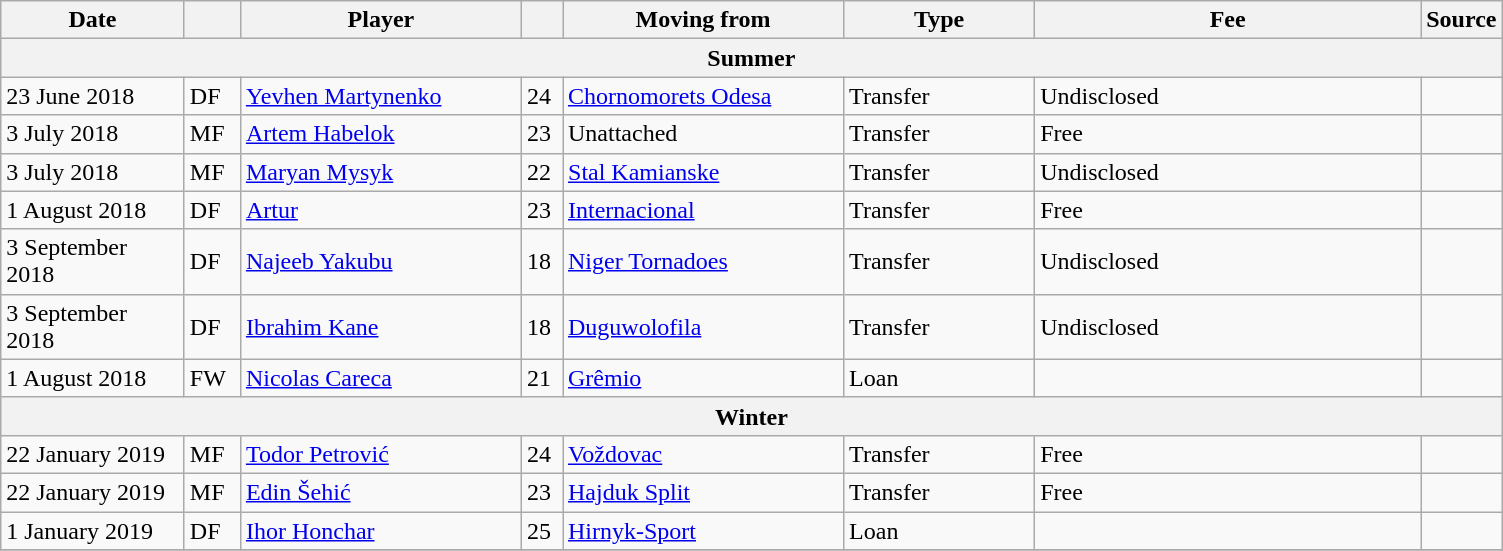<table class="wikitable sortable">
<tr>
<th style="width:115px;">Date</th>
<th style="width:30px;"></th>
<th style="width:180px;">Player</th>
<th style="width:20px;"></th>
<th style="width:180px;">Moving from</th>
<th style="width:120px;" class="unsortable">Type</th>
<th style="width:250px;" class="unsortable">Fee</th>
<th style="width:20px;">Source</th>
</tr>
<tr>
<th colspan=8>Summer</th>
</tr>
<tr>
<td>23 June 2018</td>
<td>DF</td>
<td> <a href='#'>Yevhen Martynenko</a></td>
<td>24</td>
<td> <a href='#'>Chornomorets Odesa</a></td>
<td>Transfer</td>
<td>Undisclosed</td>
<td></td>
</tr>
<tr>
<td>3 July 2018</td>
<td>MF</td>
<td> <a href='#'>Artem Habelok</a></td>
<td>23</td>
<td>Unattached</td>
<td>Transfer</td>
<td>Free</td>
<td></td>
</tr>
<tr>
<td>3 July 2018</td>
<td>MF</td>
<td> <a href='#'>Maryan Mysyk</a></td>
<td>22</td>
<td> <a href='#'>Stal Kamianske</a></td>
<td>Transfer</td>
<td>Undisclosed</td>
<td></td>
</tr>
<tr>
<td>1 August 2018</td>
<td>DF</td>
<td> <a href='#'>Artur</a></td>
<td>23</td>
<td> <a href='#'>Internacional</a></td>
<td>Transfer</td>
<td>Free</td>
<td></td>
</tr>
<tr>
<td>3 September 2018</td>
<td>DF</td>
<td> <a href='#'>Najeeb Yakubu</a></td>
<td>18</td>
<td> <a href='#'>Niger Tornadoes</a></td>
<td>Transfer</td>
<td>Undisclosed</td>
<td></td>
</tr>
<tr>
<td>3 September 2018</td>
<td>DF</td>
<td> <a href='#'>Ibrahim Kane</a></td>
<td>18</td>
<td> <a href='#'>Duguwolofila</a></td>
<td>Transfer</td>
<td>Undisclosed</td>
<td></td>
</tr>
<tr>
<td>1 August 2018</td>
<td>FW</td>
<td> <a href='#'>Nicolas Careca</a></td>
<td>21</td>
<td> <a href='#'>Grêmio</a></td>
<td>Loan</td>
<td></td>
<td></td>
</tr>
<tr>
<th colspan=8>Winter</th>
</tr>
<tr>
<td>22 January 2019</td>
<td>MF</td>
<td> <a href='#'>Todor Petrović</a></td>
<td>24</td>
<td> <a href='#'>Voždovac</a></td>
<td>Transfer</td>
<td>Free</td>
<td></td>
</tr>
<tr>
<td>22 January 2019</td>
<td>MF</td>
<td> <a href='#'>Edin Šehić</a></td>
<td>23</td>
<td> <a href='#'>Hajduk Split</a></td>
<td>Transfer</td>
<td>Free</td>
<td></td>
</tr>
<tr>
<td>1 January 2019</td>
<td>DF</td>
<td> <a href='#'>Ihor Honchar</a></td>
<td>25</td>
<td> <a href='#'>Hirnyk-Sport</a></td>
<td>Loan</td>
<td></td>
<td></td>
</tr>
<tr>
</tr>
</table>
